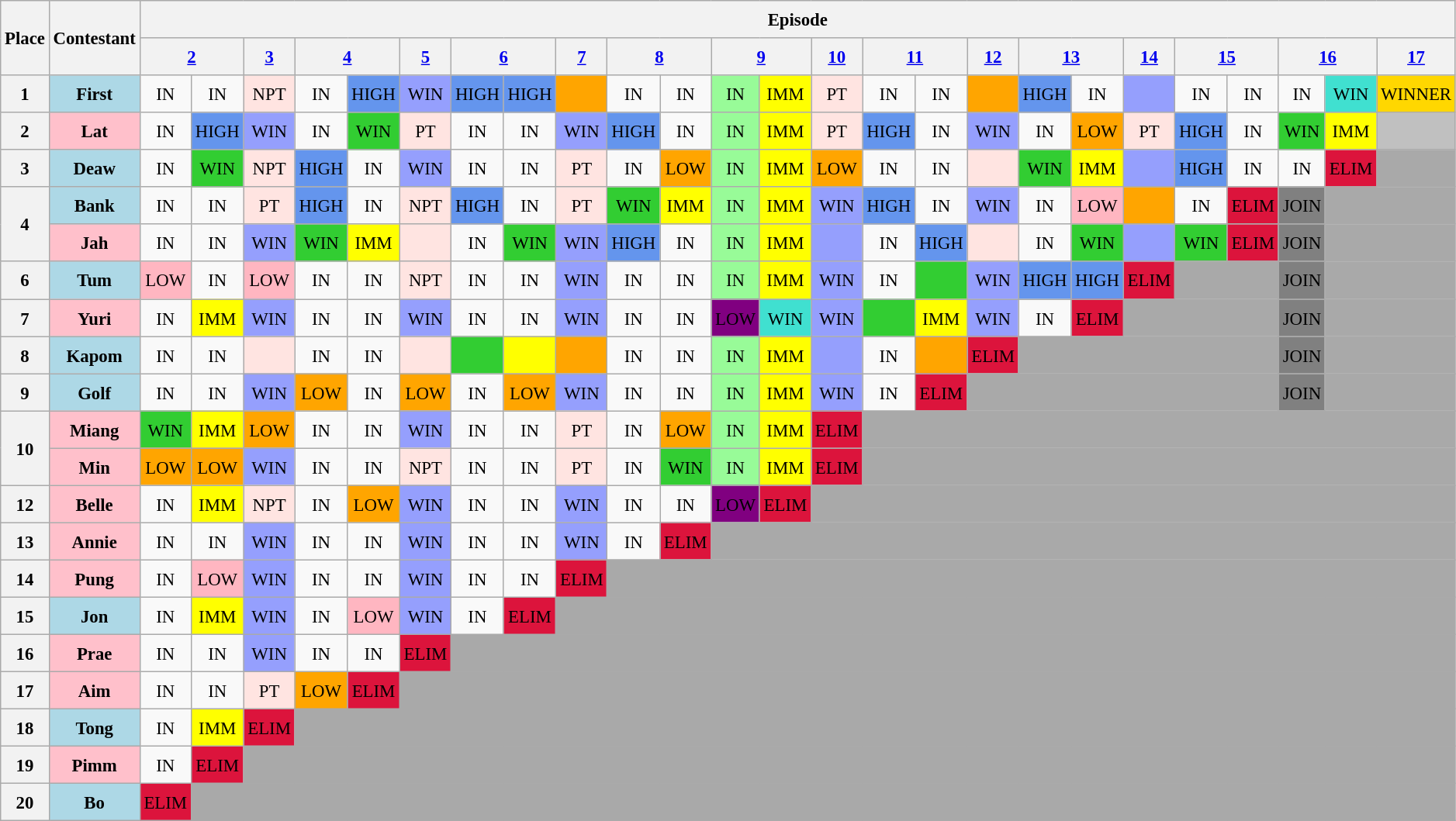<table class="wikitable" style="text-align: center; font-size:95%; line-height:25px;">
<tr>
<th rowspan="2">Place</th>
<th rowspan=2>Contestant</th>
<th colspan="25">Episode</th>
</tr>
<tr>
<th colspan=2><a href='#'>2</a></th>
<th><a href='#'>3</a></th>
<th colspan=2><a href='#'>4</a></th>
<th><a href='#'>5</a></th>
<th colspan=2><a href='#'>6</a></th>
<th><a href='#'>7</a></th>
<th colspan=2><a href='#'>8</a></th>
<th colspan="2"><a href='#'>9</a></th>
<th><a href='#'>10</a></th>
<th colspan="2"><a href='#'>11</a></th>
<th><a href='#'>12</a></th>
<th colspan="2"><a href='#'>13</a></th>
<th><a href='#'>14</a></th>
<th colspan="2"><a href='#'>15</a></th>
<th colspan="2"><a href='#'>16</a></th>
<th><a href='#'>17</a></th>
</tr>
<tr>
<th>1</th>
<th style="background:lightblue;">First</th>
<td>IN</td>
<td>IN</td>
<td style="background:mistyrose;">NPT</td>
<td>IN</td>
<td style="background:cornflowerblue;">HIGH</td>
<td style="background:#959FFD;">WIN</td>
<td style="background:cornflowerblue;">HIGH</td>
<td style="background:cornflowerblue;">HIGH</td>
<td style="background:orange;"></td>
<td>IN</td>
<td>IN</td>
<td style="background:palegreen;">IN</td>
<td style="background:yellow;">IMM</td>
<td style="background:mistyrose;">PT</td>
<td>IN</td>
<td>IN</td>
<td style="background:orange;"></td>
<td style="background:cornflowerblue;">HIGH</td>
<td>IN</td>
<td style="background:#959FFD"></td>
<td>IN</td>
<td>IN</td>
<td>IN</td>
<td style="background:turquoise;">WIN</td>
<td style="background:gold;">WINNER</td>
</tr>
<tr>
<th>2</th>
<th style="background:pink;">Lat</th>
<td>IN</td>
<td style="background:cornflowerblue;">HIGH</td>
<td style="background:#959FFD;">WIN</td>
<td>IN</td>
<td style="background:limegreen;">WIN</td>
<td style="background:mistyrose;">PT</td>
<td>IN</td>
<td>IN</td>
<td style="background:#959FFD;">WIN</td>
<td style="background:cornflowerblue;">HIGH</td>
<td>IN</td>
<td style="background:palegreen;">IN</td>
<td style="background:yellow;">IMM</td>
<td style="background:mistyrose;">PT</td>
<td style="background:cornflowerblue;">HIGH</td>
<td>IN</td>
<td style="background:#959FFD;">WIN</td>
<td>IN</td>
<td style="background:orange;">LOW</td>
<td style="background:mistyrose;">PT</td>
<td style="background:cornflowerblue;">HIGH</td>
<td>IN</td>
<td style="background:limegreen;">WIN</td>
<td style="background:yellow;">IMM</td>
<td style="background:silver;"></td>
</tr>
<tr>
<th>3</th>
<th style="background:lightblue;">Deaw</th>
<td>IN</td>
<td style="background:limegreen;">WIN</td>
<td style="background:mistyrose;">NPT</td>
<td style="background:cornflowerblue;">HIGH</td>
<td>IN</td>
<td style="background:#959FFD;">WIN</td>
<td>IN</td>
<td>IN</td>
<td style="background:mistyrose;">PT</td>
<td>IN</td>
<td style="background:orange;">LOW</td>
<td style="background:palegreen;">IN</td>
<td style="background:yellow;">IMM</td>
<td style="background:orange;">LOW</td>
<td>IN</td>
<td>IN</td>
<td style="background:mistyrose;"></td>
<td style="background:limegreen;">WIN</td>
<td style="background:yellow;">IMM</td>
<td style="background:#959FFD"></td>
<td style="background:cornflowerblue;">HIGH</td>
<td>IN</td>
<td>IN</td>
<td style="background:crimson;">ELIM</td>
<td colspan="23" style="background:darkgrey;"></td>
</tr>
<tr>
<th rowspan=2>4</th>
<th style="background:lightblue;">Bank</th>
<td>IN</td>
<td>IN</td>
<td style="background:mistyrose;">PT</td>
<td style="background:cornflowerblue;">HIGH</td>
<td>IN</td>
<td style="background:mistyrose;">NPT</td>
<td style="background:cornflowerblue;">HIGH</td>
<td>IN</td>
<td style="background:mistyrose;">PT</td>
<td style="background:limegreen;">WIN</td>
<td style="background:yellow;">IMM</td>
<td style="background:palegreen;">IN</td>
<td style="background:yellow;">IMM</td>
<td style="background:#959FFD;">WIN</td>
<td style="background:cornflowerblue;">HIGH</td>
<td>IN</td>
<td style="background:#959FFD;">WIN</td>
<td>IN</td>
<td style="background:lightpink;">LOW</td>
<td style="background:orange;"></td>
<td>IN</td>
<td style="background:crimson;">ELIM</td>
<td style="background:grey;">JOIN</td>
<td colspan="23" style="background:darkgrey;"></td>
</tr>
<tr>
<th style="background:pink;">Jah</th>
<td>IN</td>
<td>IN</td>
<td style="background:#959FFD;">WIN</td>
<td style="background:limegreen;">WIN</td>
<td style="background:yellow;">IMM</td>
<td style="background:mistyrose;"></td>
<td>IN</td>
<td style="background:limegreen;">WIN</td>
<td style="background:#959FFD;">WIN</td>
<td style="background:cornflowerblue;">HIGH</td>
<td>IN</td>
<td style="background:palegreen;">IN</td>
<td style="background:yellow;">IMM</td>
<td style="background:#959FFD"></td>
<td>IN</td>
<td style="background:cornflowerblue;">HIGH</td>
<td style="background:mistyrose;"></td>
<td>IN</td>
<td style="background:limegreen;">WIN</td>
<td style="background:#959FFD"></td>
<td style="background:limegreen;">WIN</td>
<td style="background:crimson;">ELIM</td>
<td style="background:grey;">JOIN</td>
<td colspan="23" style="background:darkgrey;"></td>
</tr>
<tr>
<th>6</th>
<th style="background:lightblue;">Tum</th>
<td style="background:lightpink;">LOW</td>
<td>IN</td>
<td style="background:lightpink;">LOW</td>
<td>IN</td>
<td>IN</td>
<td style="background:mistyrose;">NPT</td>
<td>IN</td>
<td>IN</td>
<td style="background:#959FFD;">WIN</td>
<td>IN</td>
<td>IN</td>
<td style="background:palegreen;">IN</td>
<td style="background:yellow;">IMM</td>
<td style="background:#959FFD;">WIN</td>
<td>IN</td>
<td style="background:limegreen;"></td>
<td style="background:#959FFD;">WIN</td>
<td style="background:cornflowerblue;">HIGH</td>
<td style="background:cornflowerblue;">HIGH</td>
<td style="background:crimson;">ELIM</td>
<td colspan="2" style="background:darkgrey;"></td>
<td style="background:grey;">JOIN</td>
<td colspan="23" style="background:darkgrey;"></td>
</tr>
<tr>
<th>7</th>
<th style="background:pink;">Yuri</th>
<td>IN</td>
<td style="background:yellow;">IMM</td>
<td style="background:#959FFD;">WIN</td>
<td>IN</td>
<td>IN</td>
<td style="background:#959FFD;">WIN</td>
<td>IN</td>
<td>IN</td>
<td style="background:#959FFD;">WIN</td>
<td>IN</td>
<td>IN</td>
<td style="background:purple;">LOW</td>
<td style="background:turquoise;">WIN</td>
<td style="background:#959FFD;">WIN</td>
<td style="background:limegreen;"></td>
<td style="background:yellow;">IMM</td>
<td style="background:#959FFD;">WIN</td>
<td>IN</td>
<td style="background:crimson;">ELIM</td>
<td colspan="3" style="background:darkgrey;"></td>
<td style="background:grey;">JOIN</td>
<td colspan="23" style="background:darkgrey;"></td>
</tr>
<tr>
<th>8</th>
<th style="background:lightblue;">Kapom</th>
<td>IN</td>
<td>IN</td>
<td style="background:mistyrose;"></td>
<td>IN</td>
<td>IN</td>
<td style="background:mistyrose;"></td>
<td style="background:limegreen;"></td>
<td style="background:yellow;"></td>
<td style="background:orange;"></td>
<td>IN</td>
<td>IN</td>
<td style="background:palegreen;">IN</td>
<td style="background:yellow;">IMM</td>
<td style="background:#959FFD"></td>
<td>IN</td>
<td style="background:orange;"></td>
<td style="background:crimson;">ELIM</td>
<td colspan="5" style="background:darkgrey;"></td>
<td style="background:grey;">JOIN</td>
<td colspan="23" style="background:darkgrey;"></td>
</tr>
<tr>
<th>9</th>
<th style="background:lightblue;">Golf</th>
<td>IN</td>
<td>IN</td>
<td style="background:#959FFD;">WIN</td>
<td style="background:orange;">LOW</td>
<td>IN</td>
<td style="background:orange;">LOW</td>
<td>IN</td>
<td style="background:orange;">LOW</td>
<td style="background:#959FFD;">WIN</td>
<td>IN</td>
<td>IN</td>
<td style="background:palegreen;">IN</td>
<td style="background:yellow;">IMM</td>
<td style="background:#959FFD;">WIN</td>
<td>IN</td>
<td style="background:crimson;">ELIM</td>
<td colspan="6" style="background:darkgrey;"></td>
<td style="background:grey;">JOIN</td>
<td colspan="23" style="background:darkgrey;"></td>
</tr>
<tr>
<th rowspan=2>10</th>
<th style="background:pink;">Miang</th>
<td style="background:limegreen;">WIN</td>
<td style="background:yellow;">IMM</td>
<td style="background:orange;">LOW</td>
<td>IN</td>
<td>IN</td>
<td style="background:#959FFD;">WIN</td>
<td>IN</td>
<td>IN</td>
<td style="background:mistyrose;">PT</td>
<td>IN</td>
<td style="background:orange;">LOW</td>
<td style="background:palegreen;">IN</td>
<td style="background:yellow;">IMM</td>
<td style="background:crimson;">ELIM</td>
<td colspan=23 style="background:darkgrey;"></td>
</tr>
<tr>
<th style="background:pink;">Min</th>
<td style="background:orange;">LOW</td>
<td style="background:orange;">LOW</td>
<td style="background:#959FFD;">WIN</td>
<td>IN</td>
<td>IN</td>
<td style="background:mistyrose;">NPT</td>
<td>IN</td>
<td>IN</td>
<td style="background:mistyrose;">PT</td>
<td>IN</td>
<td style="background:limegreen;">WIN</td>
<td style="background:palegreen;">IN</td>
<td style="background:yellow;">IMM</td>
<td style="background:crimson;">ELIM</td>
<td colspan=23 style="background:darkgrey;"></td>
</tr>
<tr>
<th>12</th>
<th style="background:pink;">Belle</th>
<td>IN</td>
<td style="background:yellow;">IMM</td>
<td style="background:mistyrose;">NPT</td>
<td>IN</td>
<td style="background:orange;">LOW</td>
<td style="background:#959FFD;">WIN</td>
<td>IN</td>
<td>IN</td>
<td style="background:#959FFD;">WIN</td>
<td>IN</td>
<td>IN</td>
<td style="background:purple;">LOW</td>
<td style="background:crimson;">ELIM</td>
<td colspan=23 style="background:darkgrey;"></td>
</tr>
<tr>
<th>13</th>
<th style="background:pink;">Annie</th>
<td>IN</td>
<td>IN</td>
<td style="background:#959FFD;">WIN</td>
<td>IN</td>
<td>IN</td>
<td style="background:#959FFD;">WIN</td>
<td>IN</td>
<td>IN</td>
<td style="background:#959FFD;">WIN</td>
<td>IN</td>
<td style="background:crimson;">ELIM</td>
<td colspan="23" style="background:darkgrey;"></td>
</tr>
<tr>
<th>14</th>
<th style="background:pink;">Pung</th>
<td>IN</td>
<td style="background:lightpink;">LOW</td>
<td style="background:#959FFD;">WIN</td>
<td>IN</td>
<td>IN</td>
<td style="background:#959FFD;">WIN</td>
<td>IN</td>
<td>IN</td>
<td style="background:crimson;">ELIM</td>
<td colspan="23" style="background:darkgrey;"></td>
</tr>
<tr>
<th>15</th>
<th style="background:lightblue;">Jon</th>
<td>IN</td>
<td style="background:yellow;">IMM</td>
<td style="background:#959FFD;">WIN</td>
<td>IN</td>
<td style="background:lightpink;">LOW</td>
<td style="background:#959FFD;">WIN</td>
<td>IN</td>
<td style="background:crimson;">ELIM</td>
<td colspan="23" style="background:darkgrey;"></td>
</tr>
<tr>
<th>16</th>
<th style="background:pink;">Prae</th>
<td>IN</td>
<td>IN</td>
<td style="background:#959FFD;">WIN</td>
<td>IN</td>
<td>IN</td>
<td style="background:crimson;">ELIM</td>
<td colspan="23" style="background:darkgrey;"></td>
</tr>
<tr>
<th>17</th>
<th style="background:pink;">Aim</th>
<td>IN</td>
<td>IN</td>
<td style="background:mistyrose;">PT</td>
<td style="background:orange;">LOW</td>
<td style="background:crimson;">ELIM</td>
<td colspan="23" style="background:darkgrey;"></td>
</tr>
<tr>
<th>18</th>
<th style="background:lightblue;">Tong</th>
<td>IN</td>
<td style="background:yellow;">IMM</td>
<td style="background:crimson;">ELIM</td>
<td colspan="23" style="background:darkgrey;"></td>
</tr>
<tr>
<th>19</th>
<th style="background:pink;">Pimm</th>
<td>IN</td>
<td style="background:crimson;">ELIM</td>
<td colspan="23" style="background:darkgrey;"></td>
</tr>
<tr>
<th>20</th>
<th style="background:lightblue;">Bo</th>
<td style="background:crimson;">ELIM</td>
<td colspan="24" style="background:darkgrey;"></td>
</tr>
</table>
